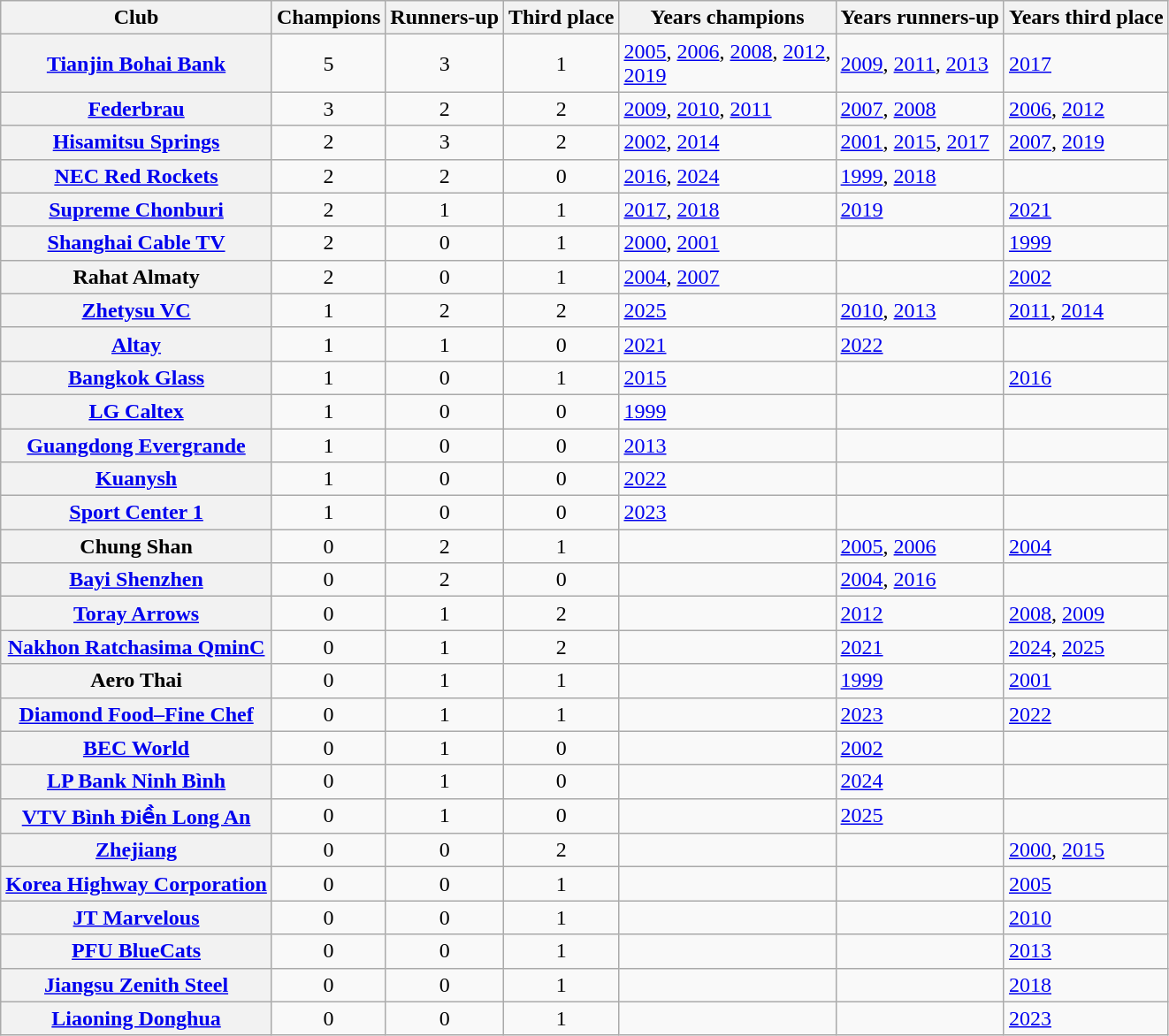<table class="wikitable plainrowheaders sortable">
<tr>
<th scope="col">Club</th>
<th scope="col">Champions</th>
<th scope="col">Runners-up</th>
<th scope="col">Third place</th>
<th scope="col">Years champions</th>
<th scope="col">Years runners-up</th>
<th scope="col">Years third place</th>
</tr>
<tr>
<th align="left" scope="row"> <a href='#'>Tianjin Bohai Bank</a></th>
<td align="center">5</td>
<td align="center">3</td>
<td align="center">1</td>
<td><a href='#'>2005</a>, <a href='#'>2006</a>, <a href='#'>2008</a>, <a href='#'>2012</a>,<br><a href='#'>2019</a></td>
<td><a href='#'>2009</a>, <a href='#'>2011</a>, <a href='#'>2013</a></td>
<td><a href='#'>2017</a></td>
</tr>
<tr>
<th align="left" scope="row"> <a href='#'>Federbrau</a></th>
<td align="center">3</td>
<td align="center">2</td>
<td align="center">2</td>
<td><a href='#'>2009</a>, <a href='#'>2010</a>, <a href='#'>2011</a></td>
<td><a href='#'>2007</a>, <a href='#'>2008</a></td>
<td><a href='#'>2006</a>, <a href='#'>2012</a></td>
</tr>
<tr>
<th align="left" scope="row"> <a href='#'>Hisamitsu Springs</a></th>
<td align="center">2</td>
<td align="center">3</td>
<td align="center">2</td>
<td><a href='#'>2002</a>, <a href='#'>2014</a></td>
<td><a href='#'>2001</a>, <a href='#'>2015</a>, <a href='#'>2017</a></td>
<td><a href='#'>2007</a>, <a href='#'>2019</a></td>
</tr>
<tr>
<th align="left" scope="row"> <a href='#'>NEC Red Rockets</a></th>
<td align="center">2</td>
<td align="center">2</td>
<td align="center">0</td>
<td><a href='#'>2016</a>, <a href='#'>2024</a></td>
<td><a href='#'>1999</a>, <a href='#'>2018</a></td>
<td align="center"></td>
</tr>
<tr>
<th align="left" scope="row"> <a href='#'>Supreme Chonburi</a></th>
<td align="center">2</td>
<td align="center">1</td>
<td align="center">1</td>
<td><a href='#'>2017</a>, <a href='#'>2018</a></td>
<td><a href='#'>2019</a></td>
<td><a href='#'>2021</a></td>
</tr>
<tr>
<th align="left" scope="row"> <a href='#'>Shanghai Cable TV</a></th>
<td align="center">2</td>
<td align="center">0</td>
<td align="center">1</td>
<td><a href='#'>2000</a>, <a href='#'>2001</a></td>
<td align="center"></td>
<td><a href='#'>1999</a></td>
</tr>
<tr>
<th align="left" scope="row"> Rahat Almaty</th>
<td align="center">2</td>
<td align="center">0</td>
<td align="center">1</td>
<td><a href='#'>2004</a>, <a href='#'>2007</a></td>
<td align="center"></td>
<td><a href='#'>2002</a></td>
</tr>
<tr>
<th align="left" scope="row"> <a href='#'>Zhetysu VC</a></th>
<td align="center">1</td>
<td align="center">2</td>
<td align="center">2</td>
<td><a href='#'>2025</a></td>
<td><a href='#'>2010</a>, <a href='#'>2013</a></td>
<td><a href='#'>2011</a>, <a href='#'>2014</a></td>
</tr>
<tr>
<th align="left" scope="row"> <a href='#'>Altay</a></th>
<td align="center">1</td>
<td align="center">1</td>
<td align="center">0</td>
<td><a href='#'>2021</a></td>
<td><a href='#'>2022</a></td>
<td align="center"></td>
</tr>
<tr>
<th align="left" scope="row"> <a href='#'>Bangkok Glass</a></th>
<td align="center">1</td>
<td align="center">0</td>
<td align="center">1</td>
<td><a href='#'>2015</a></td>
<td align="center"></td>
<td><a href='#'>2016</a></td>
</tr>
<tr>
<th align="left" scope="row"> <a href='#'>LG Caltex</a></th>
<td align="center">1</td>
<td align="center">0</td>
<td align="center">0</td>
<td><a href='#'>1999</a></td>
<td align="center"></td>
<td align="center"></td>
</tr>
<tr>
<th align="left" scope="row"> <a href='#'>Guangdong Evergrande</a></th>
<td align="center">1</td>
<td align="center">0</td>
<td align="center">0</td>
<td><a href='#'>2013</a></td>
<td align="center"></td>
<td align="center"></td>
</tr>
<tr>
<th align="left" scope="row"> <a href='#'>Kuanysh</a></th>
<td align="center">1</td>
<td align="center">0</td>
<td align="center">0</td>
<td><a href='#'>2022</a></td>
<td align="center"></td>
<td align="center"></td>
</tr>
<tr>
<th align="left" scope="row"> <a href='#'>Sport Center 1</a></th>
<td align="center">1</td>
<td align="center">0</td>
<td align="center">0</td>
<td><a href='#'>2023</a></td>
<td align="center"></td>
<td align="center"></td>
</tr>
<tr>
<th align="left" scope="row"> Chung Shan</th>
<td align="center">0</td>
<td align="center">2</td>
<td align="center">1</td>
<td align="center"></td>
<td><a href='#'>2005</a>, <a href='#'>2006</a></td>
<td><a href='#'>2004</a></td>
</tr>
<tr>
<th align="left" scope="row"> <a href='#'>Bayi Shenzhen</a></th>
<td align="center">0</td>
<td align="center">2</td>
<td align="center">0</td>
<td align="center"></td>
<td><a href='#'>2004</a>, <a href='#'>2016</a></td>
<td align="center"></td>
</tr>
<tr>
<th align="left" scope="row"> <a href='#'>Toray Arrows</a></th>
<td align="center">0</td>
<td align="center">1</td>
<td align="center">2</td>
<td align="center"></td>
<td><a href='#'>2012</a></td>
<td><a href='#'>2008</a>, <a href='#'>2009</a></td>
</tr>
<tr>
<th align="left" scope="row"> <a href='#'>Nakhon Ratchasima QminC</a></th>
<td align="center">0</td>
<td align="center">1</td>
<td align="center">2</td>
<td align="center"></td>
<td><a href='#'>2021</a></td>
<td><a href='#'>2024</a>, <a href='#'>2025</a></td>
</tr>
<tr>
<th align="left" scope="row"> Aero Thai</th>
<td align="center">0</td>
<td align="center">1</td>
<td align="center">1</td>
<td align="center"></td>
<td><a href='#'>1999</a></td>
<td><a href='#'>2001</a></td>
</tr>
<tr>
<th align="left" scope="row"> <a href='#'>Diamond Food–Fine Chef</a></th>
<td align="center">0</td>
<td align="center">1</td>
<td align="center">1</td>
<td align="center"></td>
<td><a href='#'>2023</a></td>
<td><a href='#'>2022</a></td>
</tr>
<tr>
<th align="left" scope="row"> <a href='#'>BEC World</a></th>
<td align="center">0</td>
<td align="center">1</td>
<td align="center">0</td>
<td align="center"></td>
<td><a href='#'>2002</a></td>
<td align="center"></td>
</tr>
<tr>
<th align="left" scope="row"> <a href='#'>LP Bank Ninh Bình</a></th>
<td align="center">0</td>
<td align="center">1</td>
<td align="center">0</td>
<td align="center"></td>
<td><a href='#'>2024</a></td>
<td align="center"></td>
</tr>
<tr>
<th align="left" scope="row"> <a href='#'>VTV Bình Điền Long An</a></th>
<td align="center">0</td>
<td align="center">1</td>
<td align="center">0</td>
<td align="center"></td>
<td><a href='#'>2025</a></td>
<td align="center"></td>
</tr>
<tr>
<th align="left" scope="row"> <a href='#'>Zhejiang</a></th>
<td align="center">0</td>
<td align="center">0</td>
<td align="center">2</td>
<td align="center"></td>
<td align="center"></td>
<td><a href='#'>2000</a>, <a href='#'>2015</a></td>
</tr>
<tr>
<th align="left" scope="row"> <a href='#'>Korea Highway Corporation</a></th>
<td align="center">0</td>
<td align="center">0</td>
<td align="center">1</td>
<td align="center"></td>
<td align="center"></td>
<td><a href='#'>2005</a></td>
</tr>
<tr>
<th align="left" scope="row"> <a href='#'>JT Marvelous</a></th>
<td align="center">0</td>
<td align="center">0</td>
<td align="center">1</td>
<td align="center"></td>
<td align="center"></td>
<td><a href='#'>2010</a></td>
</tr>
<tr>
<th align="left" scope="row"> <a href='#'>PFU BlueCats</a></th>
<td align="center">0</td>
<td align="center">0</td>
<td align="center">1</td>
<td align="center"></td>
<td align="center"></td>
<td><a href='#'>2013</a></td>
</tr>
<tr>
<th align="left" scope="row"> <a href='#'>Jiangsu Zenith Steel</a></th>
<td align="center">0</td>
<td align="center">0</td>
<td align="center">1</td>
<td align="center"></td>
<td align="center"></td>
<td><a href='#'>2018</a></td>
</tr>
<tr>
<th align="left" scope="row"> <a href='#'>Liaoning Donghua</a></th>
<td align="center">0</td>
<td align="center">0</td>
<td align="center">1</td>
<td align="center"></td>
<td align="center"></td>
<td><a href='#'>2023</a></td>
</tr>
</table>
